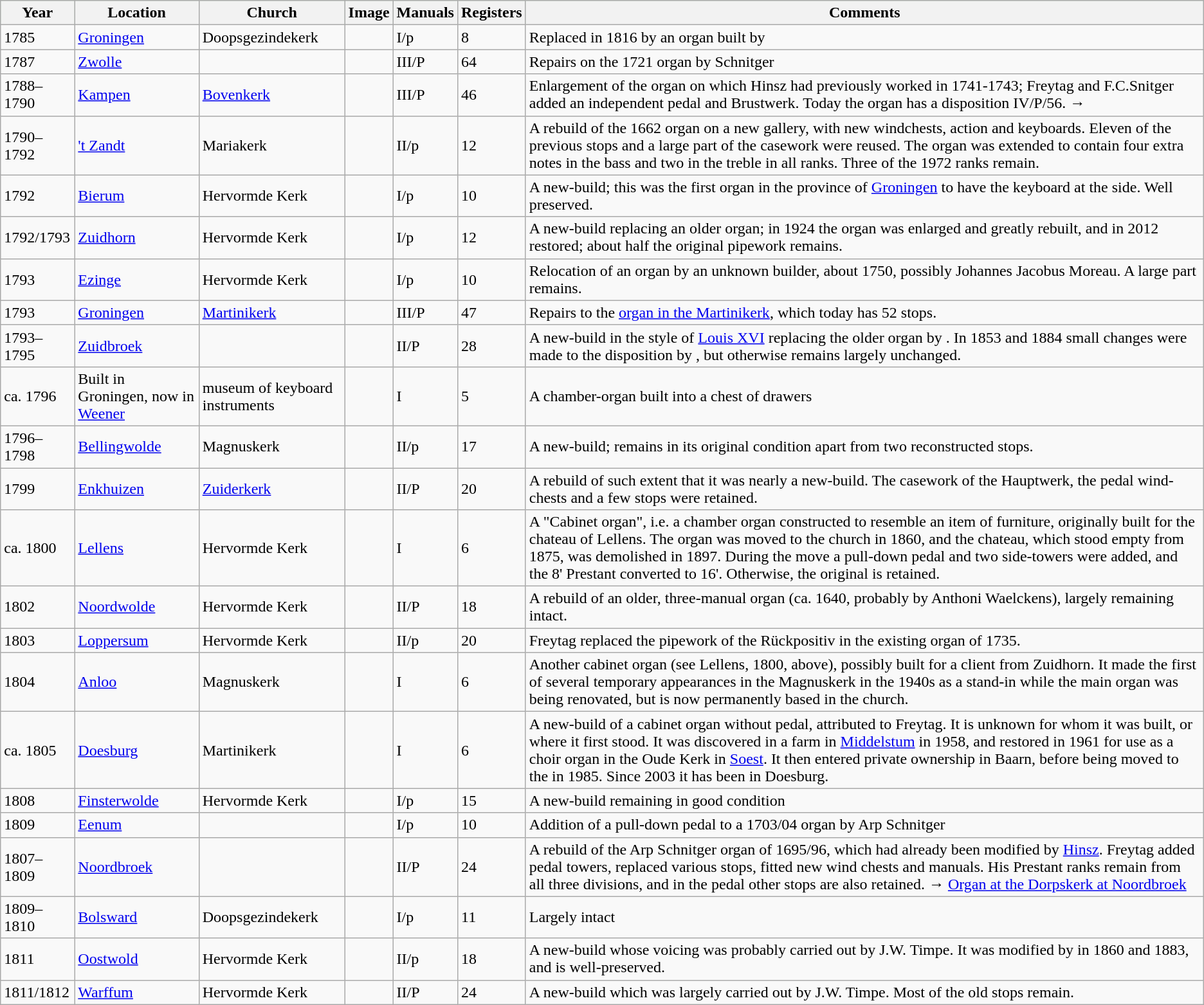<table class="wikitable sortable">
<tr align="center" style="background-color:#dfd">
<th>Year</th>
<th>Location</th>
<th>Church</th>
<th class=unsortable>Image</th>
<th>Manuals</th>
<th>Registers</th>
<th class=unsortable>Comments</th>
</tr>
<tr>
<td>1785</td>
<td><a href='#'>Groningen</a></td>
<td>Doopsgezindekerk</td>
<td></td>
<td>I/p</td>
<td>8</td>
<td>Replaced in 1816 by an organ built by </td>
</tr>
<tr>
<td>1787</td>
<td><a href='#'>Zwolle</a></td>
<td></td>
<td></td>
<td>III/P</td>
<td>64</td>
<td>Repairs on the 1721 organ by Schnitger</td>
</tr>
<tr>
<td data-sort-value="1790">1788–1790</td>
<td><a href='#'>Kampen</a></td>
<td><a href='#'>Bovenkerk</a></td>
<td></td>
<td>III/P</td>
<td>46</td>
<td>Enlargement of the organ on which Hinsz had previously worked in 1741-1743; Freytag and F.C.Snitger added an independent pedal and Brustwerk. Today the organ has a disposition IV/P/56. → </td>
</tr>
<tr>
<td data-sort-value="1792">1790–1792</td>
<td><a href='#'>'t Zandt</a></td>
<td>Mariakerk</td>
<td></td>
<td>II/p</td>
<td>12</td>
<td>A rebuild of the 1662 organ on a new gallery, with new windchests, action and keyboards. Eleven of the previous stops and a large part of the casework were reused. The organ was extended to contain four extra notes in the bass and two in the treble in all ranks. Three of the 1972 ranks remain.</td>
</tr>
<tr>
<td>1792</td>
<td><a href='#'>Bierum</a></td>
<td>Hervormde Kerk</td>
<td></td>
<td>I/p</td>
<td>10</td>
<td>A new-build; this was the first organ in the province of <a href='#'>Groningen</a> to have the keyboard at the side. Well preserved.</td>
</tr>
<tr>
<td data-sort-value="1793">1792/1793</td>
<td><a href='#'>Zuidhorn</a></td>
<td>Hervormde Kerk</td>
<td></td>
<td>I/p</td>
<td>12</td>
<td>A new-build replacing an older organ; in 1924 the organ was enlarged and greatly rebuilt, and in 2012 restored; about half the original pipework remains.</td>
</tr>
<tr>
<td>1793</td>
<td><a href='#'>Ezinge</a></td>
<td>Hervormde Kerk</td>
<td></td>
<td>I/p</td>
<td>10</td>
<td>Relocation of an organ by an unknown builder, about 1750, possibly Johannes Jacobus Moreau. A large part remains.</td>
</tr>
<tr>
<td>1793</td>
<td><a href='#'>Groningen</a></td>
<td><a href='#'>Martinikerk</a></td>
<td></td>
<td>III/P</td>
<td>47</td>
<td>Repairs to the <a href='#'>organ in the Martinikerk</a>, which today has 52 stops.</td>
</tr>
<tr>
<td data-sort-value="1795">1793–1795</td>
<td><a href='#'>Zuidbroek</a></td>
<td></td>
<td></td>
<td>II/P</td>
<td>28</td>
<td>A new-build in the style of <a href='#'>Louis XVI</a> replacing the older organ by . In 1853 and 1884 small changes were made to the disposition by , but otherwise remains largely unchanged.</td>
</tr>
<tr>
<td data-sort-value="1796">ca. 1796</td>
<td>Built in Groningen, now in <a href='#'>Weener</a></td>
<td> museum of keyboard instruments</td>
<td></td>
<td>I</td>
<td>5</td>
<td>A chamber-organ built into a chest of drawers</td>
</tr>
<tr>
<td data-sort-value="1798">1796–1798</td>
<td><a href='#'>Bellingwolde</a></td>
<td>Magnuskerk</td>
<td></td>
<td>II/p</td>
<td>17</td>
<td>A new-build; remains in its original condition apart from two reconstructed stops.</td>
</tr>
<tr>
<td>1799</td>
<td><a href='#'>Enkhuizen</a></td>
<td><a href='#'>Zuiderkerk</a></td>
<td></td>
<td>II/P</td>
<td>20</td>
<td>A rebuild of such extent that it was nearly a new-build. The casework of the Hauptwerk, the pedal wind-chests and a few stops were retained.</td>
</tr>
<tr>
<td data-sort-value="1800">ca. 1800</td>
<td><a href='#'>Lellens</a></td>
<td>Hervormde Kerk</td>
<td></td>
<td>I</td>
<td>6</td>
<td>A "Cabinet organ", i.e. a chamber organ constructed to resemble an item of furniture, originally built for the chateau of Lellens. The organ was moved to the church in 1860, and the chateau, which stood empty from 1875, was demolished in 1897. During the move a pull-down pedal and two side-towers were added, and the 8' Prestant converted to 16'. Otherwise, the original is retained.</td>
</tr>
<tr>
<td>1802</td>
<td><a href='#'>Noordwolde</a></td>
<td>Hervormde Kerk</td>
<td></td>
<td>II/P</td>
<td>18</td>
<td>A rebuild of an older, three-manual organ (ca. 1640, probably by Anthoni Waelckens), largely remaining intact.</td>
</tr>
<tr>
<td>1803</td>
<td><a href='#'>Loppersum</a></td>
<td>Hervormde Kerk</td>
<td></td>
<td>II/p</td>
<td>20</td>
<td>Freytag replaced the pipework of the Rückpositiv in the existing organ of 1735.</td>
</tr>
<tr>
<td>1804</td>
<td><a href='#'>Anloo</a></td>
<td>Magnuskerk</td>
<td></td>
<td>I</td>
<td>6</td>
<td>Another cabinet organ (see Lellens, 1800, above), possibly built for a client from Zuidhorn. It made the first of several temporary appearances in the Magnuskerk in the 1940s as a stand-in while the main organ was being renovated, but is now permanently based in the church.</td>
</tr>
<tr>
<td data-sort-value="1805">ca. 1805</td>
<td><a href='#'>Doesburg</a></td>
<td>Martinikerk</td>
<td></td>
<td>I</td>
<td>6</td>
<td>A new-build of a cabinet organ without pedal, attributed to Freytag. It is unknown for whom it was built, or where it first stood. It was discovered in a farm in <a href='#'>Middelstum</a> in 1958, and restored in 1961 for use as a choir organ in the Oude Kerk in <a href='#'>Soest</a>. It then entered private ownership in Baarn, before being moved to the  in 1985. Since 2003 it has been in Doesburg.</td>
</tr>
<tr>
<td>1808</td>
<td><a href='#'>Finsterwolde</a></td>
<td>Hervormde Kerk</td>
<td></td>
<td>I/p</td>
<td>15</td>
<td>A new-build remaining in good condition</td>
</tr>
<tr>
<td>1809</td>
<td><a href='#'>Eenum</a></td>
<td></td>
<td></td>
<td>I/p</td>
<td>10</td>
<td>Addition of a pull-down pedal to a 1703/04 organ by Arp Schnitger</td>
</tr>
<tr>
<td data-sort-value="1809">1807–1809</td>
<td><a href='#'>Noordbroek</a></td>
<td></td>
<td></td>
<td>II/P</td>
<td>24</td>
<td>A rebuild of the Arp Schnitger organ of 1695/96, which had already been modified by <a href='#'>Hinsz</a>. Freytag added pedal towers, replaced various stops, fitted new wind chests and manuals. His Prestant ranks remain from all three divisions, and in the pedal other stops are also retained. → <a href='#'>Organ at the Dorpskerk at Noordbroek</a></td>
</tr>
<tr>
<td data-sort-value="1810">1809–1810</td>
<td><a href='#'>Bolsward</a></td>
<td>Doopsgezindekerk</td>
<td></td>
<td>I/p</td>
<td>11</td>
<td>Largely intact</td>
</tr>
<tr>
<td>1811</td>
<td><a href='#'>Oostwold</a></td>
<td>Hervormde Kerk</td>
<td></td>
<td>II/p</td>
<td>18</td>
<td>A new-build whose voicing was probably carried out by J.W. Timpe. It was modified by  in 1860 and 1883, and is well-preserved.</td>
</tr>
<tr>
<td data-sort-value="1812">1811/1812</td>
<td><a href='#'>Warffum</a></td>
<td>Hervormde Kerk</td>
<td></td>
<td>II/P</td>
<td>24</td>
<td>A new-build which was largely carried out by J.W. Timpe. Most of the old stops remain.</td>
</tr>
</table>
